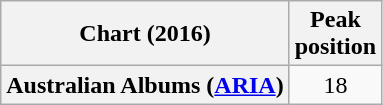<table class="wikitable plainrowheaders" style="text-align:center">
<tr>
<th scope="col">Chart (2016)</th>
<th scope="col">Peak<br> position</th>
</tr>
<tr>
<th scope="row">Australian Albums (<a href='#'>ARIA</a>)</th>
<td>18</td>
</tr>
</table>
